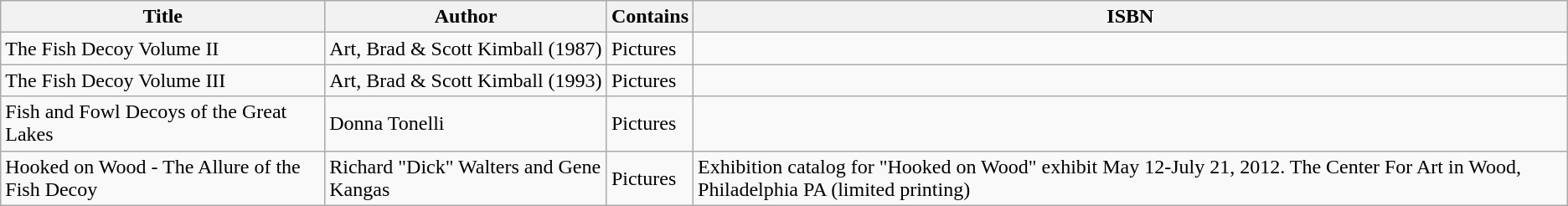<table class="wikitable">
<tr>
<th>Title</th>
<th>Author</th>
<th>Contains</th>
<th>ISBN</th>
</tr>
<tr>
<td>The Fish Decoy Volume II</td>
<td>Art, Brad & Scott Kimball (1987)</td>
<td>Pictures</td>
<td></td>
</tr>
<tr>
<td>The Fish Decoy Volume III</td>
<td>Art, Brad & Scott Kimball (1993)</td>
<td>Pictures</td>
<td></td>
</tr>
<tr>
<td>Fish and Fowl Decoys of the Great Lakes</td>
<td>Donna Tonelli</td>
<td>Pictures</td>
<td></td>
</tr>
<tr>
<td>Hooked on Wood - The Allure of the Fish Decoy</td>
<td>Richard "Dick" Walters and Gene Kangas</td>
<td>Pictures</td>
<td>Exhibition catalog for "Hooked on Wood" exhibit May 12-July 21, 2012.  The Center For Art in Wood, Philadelphia PA (limited printing)</td>
</tr>
</table>
